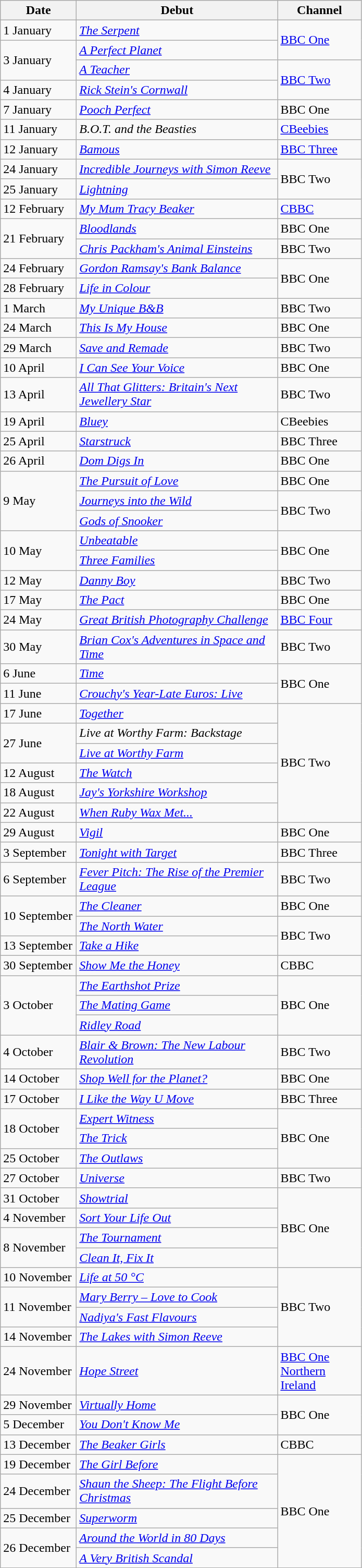<table class="wikitable">
<tr>
<th width=90>Date</th>
<th width=250>Debut</th>
<th width=100>Channel</th>
</tr>
<tr>
<td>1 January</td>
<td><em><a href='#'>The Serpent</a></em></td>
<td rowspan=2><a href='#'>BBC One</a></td>
</tr>
<tr>
<td rowspan=2>3 January</td>
<td><em><a href='#'>A Perfect Planet</a></em></td>
</tr>
<tr>
<td><em><a href='#'>A Teacher</a></em></td>
<td rowspan=2><a href='#'>BBC Two</a></td>
</tr>
<tr>
<td>4 January</td>
<td><em><a href='#'>Rick Stein's Cornwall</a></em></td>
</tr>
<tr>
<td>7 January</td>
<td><em><a href='#'>Pooch Perfect</a></em></td>
<td>BBC One</td>
</tr>
<tr>
<td>11 January</td>
<td><em>B.O.T. and the Beasties</em></td>
<td><a href='#'>CBeebies</a></td>
</tr>
<tr>
<td>12 January</td>
<td><em><a href='#'>Bamous</a></em></td>
<td><a href='#'>BBC Three</a></td>
</tr>
<tr>
<td>24 January</td>
<td><em><a href='#'>Incredible Journeys with Simon Reeve</a></em></td>
<td rowspan=2>BBC Two</td>
</tr>
<tr>
<td>25 January</td>
<td><em><a href='#'>Lightning</a></em></td>
</tr>
<tr>
<td>12 February</td>
<td><em><a href='#'>My Mum Tracy Beaker</a></em></td>
<td><a href='#'>CBBC</a></td>
</tr>
<tr>
<td rowspan="2">21 February</td>
<td><em><a href='#'>Bloodlands</a></em></td>
<td>BBC One</td>
</tr>
<tr>
<td><em><a href='#'>Chris Packham's Animal Einsteins</a></em></td>
<td>BBC Two</td>
</tr>
<tr>
<td>24 February</td>
<td><em><a href='#'>Gordon Ramsay's Bank Balance</a></em></td>
<td rowspan="2">BBC One</td>
</tr>
<tr>
<td>28 February</td>
<td><em><a href='#'>Life in Colour</a></em></td>
</tr>
<tr>
<td>1 March</td>
<td><em><a href='#'>My Unique B&B</a></em></td>
<td>BBC Two</td>
</tr>
<tr>
<td>24 March</td>
<td><em><a href='#'>This Is My House</a></em></td>
<td>BBC One</td>
</tr>
<tr>
<td>29 March</td>
<td><em><a href='#'>Save and Remade</a></em></td>
<td>BBC Two</td>
</tr>
<tr>
<td>10 April</td>
<td><em><a href='#'>I Can See Your Voice</a></em></td>
<td>BBC One</td>
</tr>
<tr>
<td>13 April</td>
<td><em><a href='#'>All That Glitters: Britain's Next Jewellery Star</a></em></td>
<td>BBC Two</td>
</tr>
<tr>
<td>19 April</td>
<td><em><a href='#'>Bluey</a></em></td>
<td>CBeebies</td>
</tr>
<tr>
<td>25 April</td>
<td><em><a href='#'>Starstruck</a></em></td>
<td>BBC Three</td>
</tr>
<tr>
<td>26 April</td>
<td><em><a href='#'>Dom Digs In</a></em></td>
<td>BBC One</td>
</tr>
<tr>
<td rowspan="3">9 May</td>
<td><em><a href='#'>The Pursuit of Love</a></em></td>
<td>BBC One</td>
</tr>
<tr>
<td><em><a href='#'>Journeys into the Wild</a></em></td>
<td rowspan="2">BBC Two</td>
</tr>
<tr>
<td><em><a href='#'>Gods of Snooker</a></em></td>
</tr>
<tr>
<td rowspan="2">10 May</td>
<td><em><a href='#'>Unbeatable</a></em></td>
<td rowspan="2">BBC One</td>
</tr>
<tr>
<td><em><a href='#'>Three Families</a></em></td>
</tr>
<tr>
<td>12 May</td>
<td><em><a href='#'>Danny Boy</a></em></td>
<td>BBC Two</td>
</tr>
<tr>
<td>17 May</td>
<td><em><a href='#'>The Pact</a></em></td>
<td>BBC One</td>
</tr>
<tr>
<td>24 May</td>
<td><em><a href='#'>Great British Photography Challenge</a></em></td>
<td><a href='#'>BBC Four</a></td>
</tr>
<tr>
<td>30 May</td>
<td><em><a href='#'>Brian Cox's Adventures in Space and Time</a></em></td>
<td>BBC Two</td>
</tr>
<tr>
<td>6 June</td>
<td><em><a href='#'>Time</a></em></td>
<td rowspan="2">BBC One</td>
</tr>
<tr>
<td>11 June</td>
<td><em><a href='#'>Crouchy's Year-Late Euros: Live</a></em></td>
</tr>
<tr>
<td>17 June</td>
<td><em><a href='#'>Together</a></em></td>
<td rowspan="6">BBC Two</td>
</tr>
<tr>
<td rowspan="2">27 June</td>
<td><em>Live at Worthy Farm: Backstage</em></td>
</tr>
<tr>
<td><em><a href='#'>Live at Worthy Farm</a></em></td>
</tr>
<tr>
<td>12 August</td>
<td><em><a href='#'>The Watch</a></em></td>
</tr>
<tr>
<td>18 August</td>
<td><em><a href='#'>Jay's Yorkshire Workshop</a></em></td>
</tr>
<tr>
<td>22 August</td>
<td><em><a href='#'>When Ruby Wax Met...</a></em></td>
</tr>
<tr>
<td>29 August</td>
<td><em><a href='#'>Vigil</a></em></td>
<td>BBC One</td>
</tr>
<tr>
<td>3 September</td>
<td><em><a href='#'>Tonight with Target</a></em></td>
<td>BBC Three</td>
</tr>
<tr>
<td>6 September</td>
<td><em><a href='#'>Fever Pitch: The Rise of the Premier League</a></em></td>
<td>BBC Two</td>
</tr>
<tr>
<td rowspan="2">10 September</td>
<td><em><a href='#'>The Cleaner</a></em></td>
<td>BBC One</td>
</tr>
<tr>
<td><em><a href='#'>The North Water</a></em></td>
<td rowspan="2">BBC Two</td>
</tr>
<tr>
<td>13 September</td>
<td><em><a href='#'>Take a Hike</a></em></td>
</tr>
<tr>
<td>30 September</td>
<td><em><a href='#'>Show Me the Honey</a></em></td>
<td>CBBC</td>
</tr>
<tr>
<td rowspan="3">3 October</td>
<td><em><a href='#'>The Earthshot Prize</a></em></td>
<td rowspan="3">BBC One</td>
</tr>
<tr>
<td><em><a href='#'>The Mating Game</a></em></td>
</tr>
<tr>
<td><em><a href='#'>Ridley Road</a></em></td>
</tr>
<tr>
<td>4 October</td>
<td><em><a href='#'>Blair & Brown: The New Labour Revolution</a></em></td>
<td>BBC Two</td>
</tr>
<tr>
<td>14 October</td>
<td><em><a href='#'>Shop Well for the Planet?</a></em></td>
<td>BBC One</td>
</tr>
<tr>
<td>17 October</td>
<td><em><a href='#'>I Like the Way U Move</a></em></td>
<td>BBC Three</td>
</tr>
<tr>
<td rowspan="2">18 October</td>
<td><em><a href='#'>Expert Witness</a></em></td>
<td rowspan="3">BBC One</td>
</tr>
<tr>
<td><em><a href='#'>The Trick</a></em></td>
</tr>
<tr>
<td>25 October</td>
<td><em><a href='#'>The Outlaws</a></em></td>
</tr>
<tr>
<td>27 October</td>
<td><em><a href='#'>Universe</a></em></td>
<td>BBC Two</td>
</tr>
<tr>
<td>31 October</td>
<td><em><a href='#'>Showtrial</a></em></td>
<td rowspan="4">BBC One</td>
</tr>
<tr>
<td>4 November</td>
<td><em><a href='#'>Sort Your Life Out</a></em></td>
</tr>
<tr>
<td rowspan="2">8 November</td>
<td><em><a href='#'>The Tournament</a></em></td>
</tr>
<tr>
<td><em><a href='#'>Clean It, Fix It</a></em></td>
</tr>
<tr>
<td>10 November</td>
<td><em><a href='#'>Life at 50&nbsp;°C</a></em></td>
<td rowspan="4">BBC Two</td>
</tr>
<tr>
<td rowspan="2">11 November</td>
<td><em><a href='#'>Mary Berry – Love to Cook</a></em></td>
</tr>
<tr>
<td><em><a href='#'>Nadiya's Fast Flavours</a></em></td>
</tr>
<tr>
<td>14 November</td>
<td><em><a href='#'>The Lakes with Simon Reeve</a></em></td>
</tr>
<tr>
<td>24 November</td>
<td><em><a href='#'>Hope Street</a></em></td>
<td><a href='#'>BBC One Northern Ireland</a></td>
</tr>
<tr>
<td>29 November</td>
<td><em><a href='#'>Virtually Home</a></em></td>
<td rowspan="2">BBC One</td>
</tr>
<tr>
<td>5 December</td>
<td><em><a href='#'>You Don't Know Me</a></em></td>
</tr>
<tr>
<td>13 December</td>
<td><em><a href='#'>The Beaker Girls</a></em></td>
<td>CBBC</td>
</tr>
<tr>
<td>19 December</td>
<td><em><a href='#'>The Girl Before</a></em></td>
<td rowspan="5">BBC One</td>
</tr>
<tr>
<td>24 December</td>
<td><em><a href='#'>Shaun the Sheep: The Flight Before Christmas</a></em></td>
</tr>
<tr>
<td>25 December</td>
<td><em><a href='#'>Superworm</a></em></td>
</tr>
<tr>
<td rowspan="2">26 December</td>
<td><em><a href='#'>Around the World in 80 Days</a></em></td>
</tr>
<tr>
<td><em><a href='#'>A Very British Scandal</a></em></td>
</tr>
</table>
